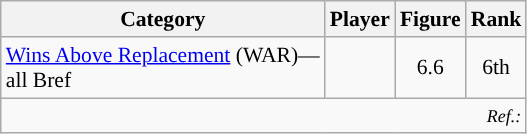<table class="wikitable sortable" border="1" style="font-size: 90%">
<tr>
<th>Category</th>
<th>Player</th>
<th>Figure</th>
<th>Rank</th>
</tr>
<tr>
<td><a href='#'>Wins Above Replacement</a> (WAR)—<br>all Bref</td>
<td></td>
<td align="center">6.6</td>
<td align="center">6th</td>
</tr>
<tr class="sortbottom">
<td colspan="4;" align="right"><small><em>Ref.:</em></small></td>
</tr>
</table>
